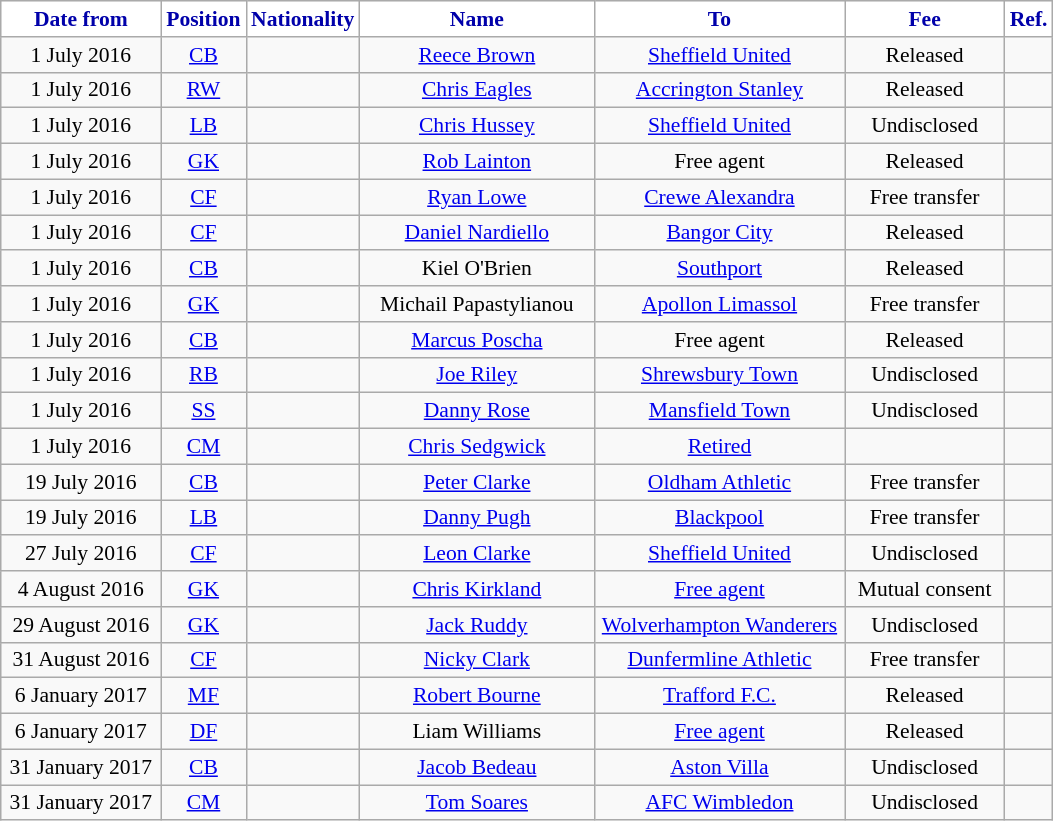<table class="wikitable"  style="text-align:center; font-size:90%; ">
<tr>
<th style="background:#FFFFFF; color:#0000AA; width:100px;">Date from</th>
<th style="background:#FFFFFF; color:#0000AA; width:50px;">Position</th>
<th style="background:#FFFFFF; color:#0000AA; width:50px;">Nationality</th>
<th style="background:#FFFFFF; color:#0000AA; width:150px;">Name</th>
<th style="background:#FFFFFF; color:#0000AA; width:160px;">To</th>
<th style="background:#FFFFFF; color:#0000AA; width:100px;">Fee</th>
<th style="background:#FFFFFF; color:#0000AA; width:25px;">Ref.</th>
</tr>
<tr>
<td>1 July 2016</td>
<td><a href='#'>CB</a></td>
<td></td>
<td><a href='#'>Reece Brown</a></td>
<td><a href='#'>Sheffield United</a> </td>
<td>Released</td>
<td></td>
</tr>
<tr>
<td>1 July 2016</td>
<td><a href='#'>RW</a></td>
<td></td>
<td><a href='#'>Chris Eagles</a></td>
<td><a href='#'>Accrington Stanley</a> </td>
<td>Released</td>
<td></td>
</tr>
<tr>
<td>1 July 2016</td>
<td><a href='#'>LB</a></td>
<td></td>
<td><a href='#'>Chris Hussey</a></td>
<td><a href='#'>Sheffield United</a></td>
<td>Undisclosed</td>
<td></td>
</tr>
<tr>
<td>1 July 2016</td>
<td><a href='#'>GK</a></td>
<td></td>
<td><a href='#'>Rob Lainton</a></td>
<td>Free agent</td>
<td>Released</td>
<td></td>
</tr>
<tr>
<td>1 July 2016</td>
<td><a href='#'>CF</a></td>
<td></td>
<td><a href='#'>Ryan Lowe</a></td>
<td><a href='#'>Crewe Alexandra</a></td>
<td>Free transfer</td>
<td></td>
</tr>
<tr>
<td>1 July 2016</td>
<td><a href='#'>CF</a></td>
<td></td>
<td><a href='#'>Daniel Nardiello</a></td>
<td><a href='#'>Bangor City</a> </td>
<td>Released</td>
<td></td>
</tr>
<tr>
<td>1 July 2016</td>
<td><a href='#'>CB</a></td>
<td></td>
<td>Kiel O'Brien</td>
<td><a href='#'>Southport</a> </td>
<td>Released</td>
<td></td>
</tr>
<tr>
<td>1 July 2016</td>
<td><a href='#'>GK</a></td>
<td></td>
<td>Michail Papastylianou</td>
<td><a href='#'>Apollon Limassol</a></td>
<td>Free transfer</td>
<td></td>
</tr>
<tr>
<td>1 July 2016</td>
<td><a href='#'>CB</a></td>
<td></td>
<td><a href='#'>Marcus Poscha</a></td>
<td>Free agent</td>
<td>Released</td>
<td></td>
</tr>
<tr>
<td>1 July 2016</td>
<td><a href='#'>RB</a></td>
<td></td>
<td><a href='#'>Joe Riley</a></td>
<td><a href='#'>Shrewsbury Town</a></td>
<td>Undisclosed</td>
<td></td>
</tr>
<tr>
<td>1 July 2016</td>
<td><a href='#'>SS</a></td>
<td></td>
<td><a href='#'>Danny Rose</a></td>
<td><a href='#'>Mansfield Town</a></td>
<td>Undisclosed</td>
<td></td>
</tr>
<tr>
<td>1 July 2016</td>
<td><a href='#'>CM</a></td>
<td></td>
<td><a href='#'>Chris Sedgwick</a></td>
<td><a href='#'>Retired</a></td>
<td></td>
<td></td>
</tr>
<tr>
<td>19 July 2016</td>
<td><a href='#'>CB</a></td>
<td></td>
<td><a href='#'>Peter Clarke</a></td>
<td><a href='#'>Oldham Athletic</a></td>
<td>Free transfer</td>
<td></td>
</tr>
<tr>
<td>19 July 2016</td>
<td><a href='#'>LB</a></td>
<td></td>
<td><a href='#'>Danny Pugh</a></td>
<td><a href='#'>Blackpool</a></td>
<td>Free transfer</td>
<td></td>
</tr>
<tr>
<td>27 July 2016</td>
<td><a href='#'>CF</a></td>
<td></td>
<td><a href='#'>Leon Clarke</a></td>
<td><a href='#'>Sheffield United</a></td>
<td>Undisclosed</td>
<td></td>
</tr>
<tr>
<td>4 August 2016</td>
<td><a href='#'>GK</a></td>
<td></td>
<td><a href='#'>Chris Kirkland</a></td>
<td><a href='#'>Free agent</a></td>
<td>Mutual consent</td>
<td></td>
</tr>
<tr>
<td>29 August 2016</td>
<td><a href='#'>GK</a></td>
<td></td>
<td><a href='#'>Jack Ruddy</a></td>
<td><a href='#'>Wolverhampton Wanderers</a></td>
<td>Undisclosed</td>
<td></td>
</tr>
<tr>
<td>31 August 2016</td>
<td><a href='#'>CF</a></td>
<td></td>
<td><a href='#'>Nicky Clark</a></td>
<td><a href='#'>Dunfermline Athletic</a></td>
<td>Free transfer</td>
<td></td>
</tr>
<tr>
<td>6 January 2017</td>
<td><a href='#'>MF</a></td>
<td></td>
<td><a href='#'>Robert Bourne</a></td>
<td><a href='#'>Trafford F.C.</a></td>
<td>Released</td>
<td></td>
</tr>
<tr>
<td>6 January 2017</td>
<td><a href='#'>DF</a></td>
<td></td>
<td>Liam Williams</td>
<td><a href='#'>Free agent</a></td>
<td>Released</td>
<td></td>
</tr>
<tr>
<td>31 January 2017</td>
<td><a href='#'>CB</a></td>
<td></td>
<td><a href='#'>Jacob Bedeau</a></td>
<td><a href='#'>Aston Villa</a></td>
<td>Undisclosed</td>
<td></td>
</tr>
<tr>
<td>31 January 2017</td>
<td><a href='#'>CM</a></td>
<td></td>
<td><a href='#'>Tom Soares</a></td>
<td><a href='#'>AFC Wimbledon</a></td>
<td>Undisclosed</td>
<td></td>
</tr>
</table>
